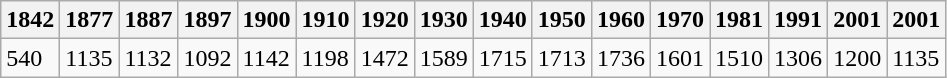<table class="wikitable">
<tr>
<th>1842</th>
<th>1877</th>
<th>1887</th>
<th>1897</th>
<th>1900</th>
<th>1910</th>
<th>1920</th>
<th>1930</th>
<th>1940</th>
<th>1950</th>
<th>1960</th>
<th>1970</th>
<th>1981</th>
<th>1991</th>
<th>2001</th>
<th>2001</th>
</tr>
<tr>
<td>540</td>
<td>1135</td>
<td>1132</td>
<td>1092</td>
<td>1142</td>
<td>1198</td>
<td>1472</td>
<td>1589</td>
<td>1715</td>
<td>1713</td>
<td>1736</td>
<td>1601</td>
<td>1510</td>
<td>1306</td>
<td>1200</td>
<td>1135</td>
</tr>
</table>
